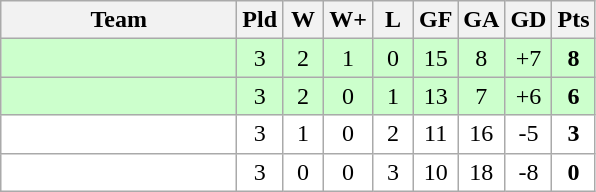<table class="wikitable" style="text-align:center;">
<tr>
<th width=150>Team</th>
<th width=20>Pld</th>
<th width=20>W</th>
<th width=20>W+</th>
<th width=20>L</th>
<th width=20>GF</th>
<th width=20>GA</th>
<th width=20>GD</th>
<th width=20>Pts</th>
</tr>
<tr align=center style="background:#ccffcc;">
<td align="left"></td>
<td>3</td>
<td>2</td>
<td>1</td>
<td>0</td>
<td>15</td>
<td>8</td>
<td>+7</td>
<td><strong>8</strong></td>
</tr>
<tr align=center style="background:#ccffcc;">
<td align="left"></td>
<td>3</td>
<td>2</td>
<td>0</td>
<td>1</td>
<td>13</td>
<td>7</td>
<td>+6</td>
<td><strong>6</strong></td>
</tr>
<tr align=center style="background:#ffffff;">
<td align="left"></td>
<td>3</td>
<td>1</td>
<td>0</td>
<td>2</td>
<td>11</td>
<td>16</td>
<td>-5</td>
<td><strong>3</strong></td>
</tr>
<tr align=center style="background:#ffffff;">
<td align="left"></td>
<td>3</td>
<td>0</td>
<td>0</td>
<td>3</td>
<td>10</td>
<td>18</td>
<td>-8</td>
<td><strong>0</strong></td>
</tr>
</table>
